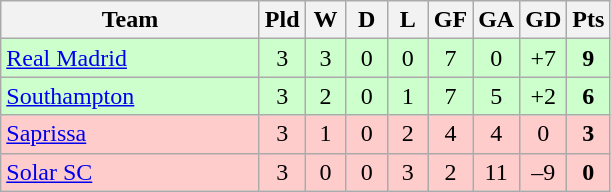<table class="wikitable" style="text-align: center;">
<tr>
<th width=165>Team</th>
<th width=20>Pld</th>
<th width=20>W</th>
<th width=20>D</th>
<th width=20>L</th>
<th width=20>GF</th>
<th width=20>GA</th>
<th width=20>GD</th>
<th width=20>Pts</th>
</tr>
<tr bgcolor=#ccffcc>
<td align=left> <a href='#'>Real Madrid</a></td>
<td>3</td>
<td>3</td>
<td>0</td>
<td>0</td>
<td>7</td>
<td>0</td>
<td>+7</td>
<td><strong>9</strong></td>
</tr>
<tr bgcolor=#ccffcc>
<td align=left> <a href='#'>Southampton</a></td>
<td>3</td>
<td>2</td>
<td>0</td>
<td>1</td>
<td>7</td>
<td>5</td>
<td>+2</td>
<td><strong>6</strong></td>
</tr>
<tr bgcolor=#ffcccc>
<td align=left> <a href='#'>Saprissa</a></td>
<td>3</td>
<td>1</td>
<td>0</td>
<td>2</td>
<td>4</td>
<td>4</td>
<td>0</td>
<td><strong>3</strong></td>
</tr>
<tr bgcolor=#ffcccc>
<td align=left> <a href='#'>Solar SC</a></td>
<td>3</td>
<td>0</td>
<td>0</td>
<td>3</td>
<td>2</td>
<td>11</td>
<td>–9</td>
<td><strong>0</strong></td>
</tr>
</table>
